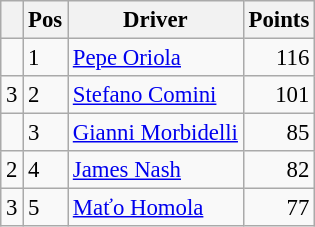<table class="wikitable" style="font-size: 95%;">
<tr>
<th></th>
<th>Pos</th>
<th>Driver</th>
<th>Points</th>
</tr>
<tr>
<td align="left"></td>
<td>1</td>
<td> <a href='#'>Pepe Oriola</a></td>
<td align="right">116</td>
</tr>
<tr>
<td align="left"> 3</td>
<td>2</td>
<td> <a href='#'>Stefano Comini</a></td>
<td align="right">101</td>
</tr>
<tr>
<td align="left"></td>
<td>3</td>
<td> <a href='#'>Gianni Morbidelli</a></td>
<td align="right">85</td>
</tr>
<tr>
<td align="left"> 2</td>
<td>4</td>
<td> <a href='#'>James Nash</a></td>
<td align="right">82</td>
</tr>
<tr>
<td align="left"> 3</td>
<td>5</td>
<td> <a href='#'>Maťo Homola</a></td>
<td align="right">77</td>
</tr>
</table>
